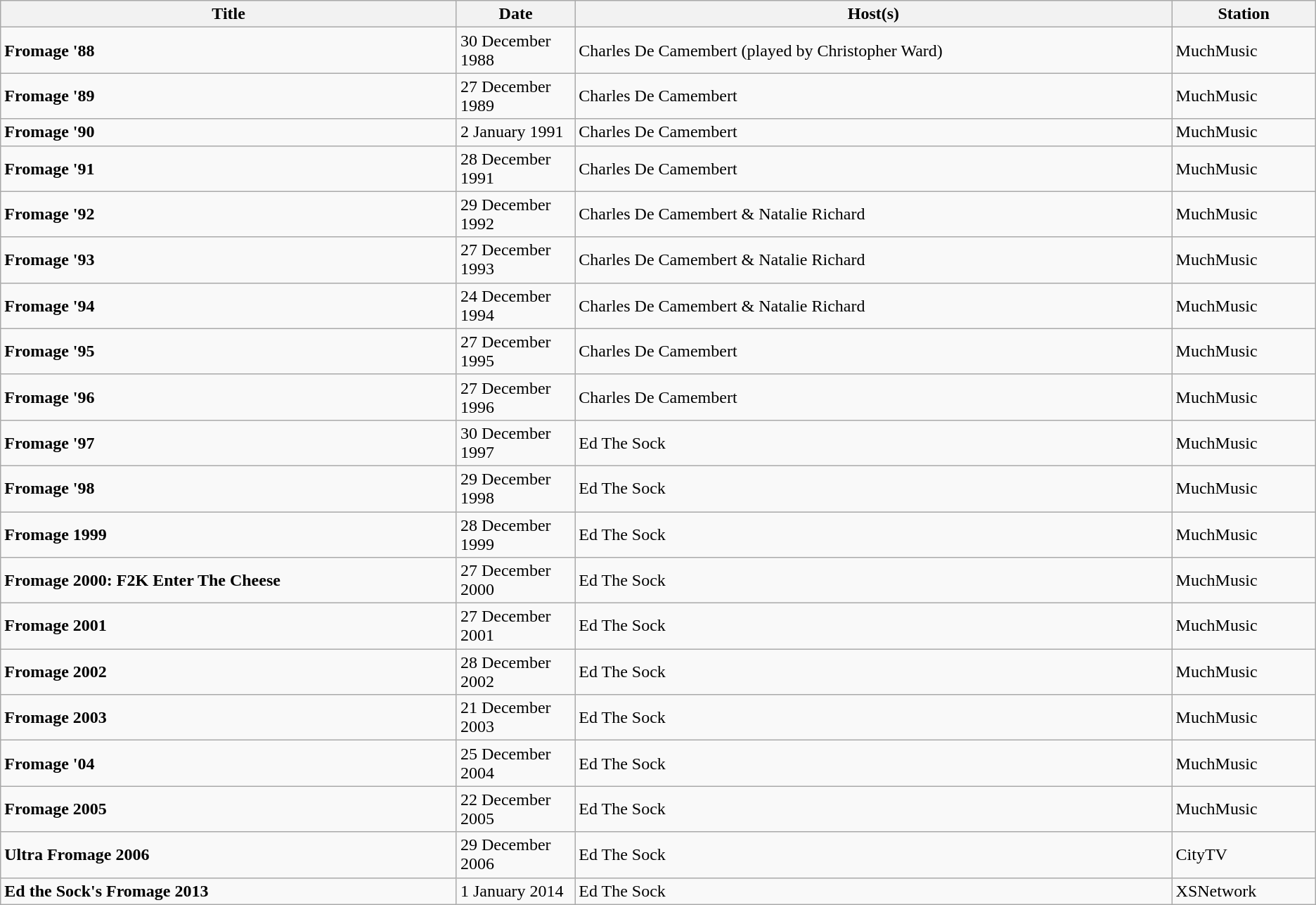<table class="wikitable">
<tr>
<th>Title</th>
<th width="9%">Date</th>
<th>Host(s)</th>
<th>Station</th>
</tr>
<tr>
<td><strong>Fromage '88</strong></td>
<td>30 December 1988</td>
<td>Charles De Camembert (played by Christopher Ward)</td>
<td>MuchMusic</td>
</tr>
<tr>
<td><strong>Fromage '89</strong></td>
<td>27 December 1989</td>
<td>Charles De Camembert</td>
<td>MuchMusic</td>
</tr>
<tr>
<td><strong>Fromage '90</strong></td>
<td>2 January 1991</td>
<td>Charles De Camembert</td>
<td>MuchMusic</td>
</tr>
<tr>
<td><strong>Fromage '91</strong></td>
<td>28 December 1991</td>
<td>Charles De Camembert</td>
<td>MuchMusic</td>
</tr>
<tr>
<td><strong>Fromage '92</strong></td>
<td>29 December 1992</td>
<td>Charles De Camembert & Natalie Richard</td>
<td>MuchMusic</td>
</tr>
<tr>
<td><strong>Fromage '93</strong></td>
<td>27 December 1993</td>
<td>Charles De Camembert & Natalie Richard</td>
<td>MuchMusic</td>
</tr>
<tr>
<td><strong>Fromage '94</strong></td>
<td>24 December 1994</td>
<td>Charles De Camembert & Natalie Richard</td>
<td>MuchMusic</td>
</tr>
<tr>
<td><strong>Fromage '95</strong></td>
<td>27 December 1995</td>
<td>Charles De Camembert</td>
<td>MuchMusic</td>
</tr>
<tr>
<td><strong>Fromage '96</strong></td>
<td>27 December 1996</td>
<td>Charles De Camembert</td>
<td>MuchMusic</td>
</tr>
<tr>
<td><strong>Fromage '97</strong></td>
<td>30 December 1997</td>
<td>Ed The Sock</td>
<td>MuchMusic</td>
</tr>
<tr>
<td><strong>Fromage '98</strong></td>
<td>29 December 1998</td>
<td>Ed The Sock</td>
<td>MuchMusic</td>
</tr>
<tr>
<td><strong>Fromage 1999</strong></td>
<td>28 December 1999</td>
<td>Ed The Sock</td>
<td>MuchMusic</td>
</tr>
<tr>
<td><strong>Fromage 2000: F2K Enter The Cheese</strong></td>
<td>27 December 2000</td>
<td>Ed The Sock</td>
<td>MuchMusic</td>
</tr>
<tr>
<td><strong>Fromage 2001</strong></td>
<td>27 December 2001</td>
<td>Ed The Sock</td>
<td>MuchMusic</td>
</tr>
<tr>
<td><strong>Fromage 2002</strong></td>
<td>28 December 2002</td>
<td>Ed The Sock</td>
<td>MuchMusic</td>
</tr>
<tr>
<td><strong>Fromage 2003</strong></td>
<td>21 December 2003</td>
<td>Ed The Sock</td>
<td>MuchMusic</td>
</tr>
<tr>
<td><strong>Fromage '04</strong></td>
<td>25 December 2004</td>
<td>Ed The Sock</td>
<td>MuchMusic</td>
</tr>
<tr>
<td><strong>Fromage 2005</strong></td>
<td>22 December 2005</td>
<td>Ed The Sock</td>
<td>MuchMusic</td>
</tr>
<tr>
<td><strong>Ultra Fromage 2006</strong></td>
<td>29 December 2006</td>
<td>Ed The Sock</td>
<td>CityTV</td>
</tr>
<tr>
<td><strong>Ed the Sock's Fromage 2013</strong></td>
<td>1 January 2014</td>
<td>Ed The Sock</td>
<td>XSNetwork</td>
</tr>
</table>
